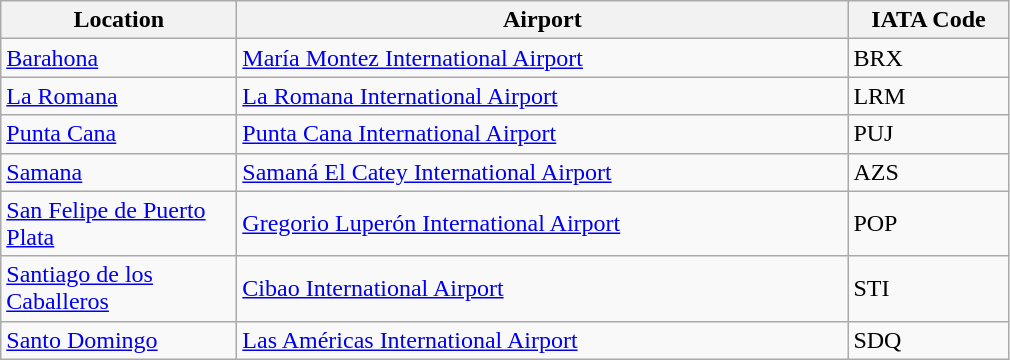<table class="wikitable">
<tr>
<th scope="col" style="width:150px;"><strong>Location</strong></th>
<th scope="col" style="width:400px;"><strong>Airport</strong></th>
<th scope="col" style="width:100px;"><strong>IATA Code</strong></th>
</tr>
<tr>
<td><a href='#'>Barahona</a></td>
<td><a href='#'>María Montez International Airport</a></td>
<td>BRX</td>
</tr>
<tr>
<td><a href='#'>La Romana</a></td>
<td><a href='#'>La Romana International Airport</a></td>
<td>LRM</td>
</tr>
<tr>
<td><a href='#'>Punta Cana</a></td>
<td><a href='#'>Punta Cana International Airport</a></td>
<td>PUJ</td>
</tr>
<tr>
<td><a href='#'>Samana</a></td>
<td><a href='#'>Samaná El Catey International Airport</a></td>
<td>AZS</td>
</tr>
<tr>
<td><a href='#'>San Felipe de Puerto Plata</a></td>
<td><a href='#'>Gregorio Luperón International Airport</a></td>
<td>POP</td>
</tr>
<tr>
<td><a href='#'>Santiago de los Caballeros</a></td>
<td><a href='#'>Cibao International Airport</a></td>
<td>STI</td>
</tr>
<tr>
<td><a href='#'>Santo Domingo</a></td>
<td><a href='#'>Las Américas International Airport</a></td>
<td>SDQ</td>
</tr>
</table>
